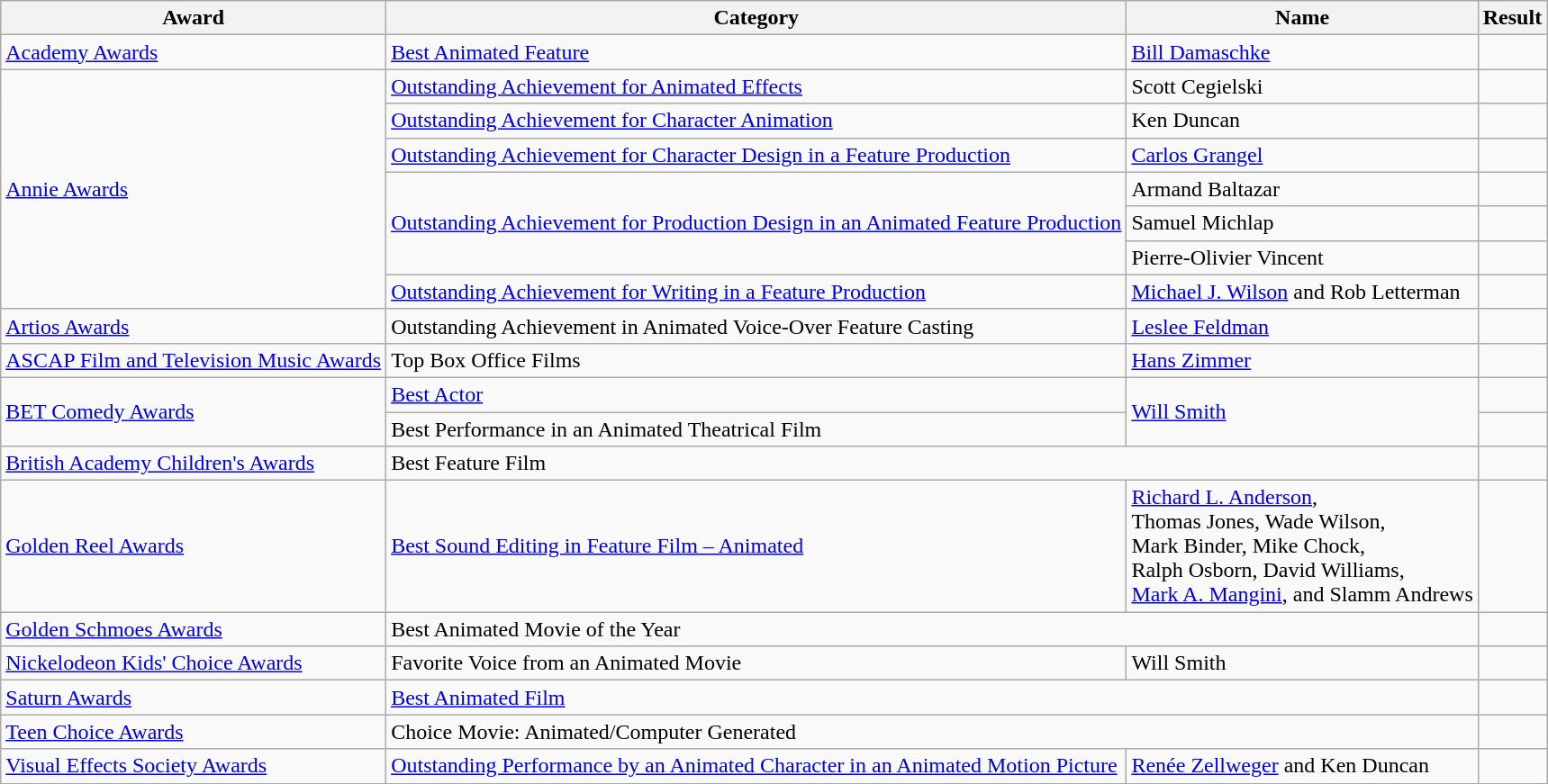<table class="wikitable sortable plainrowheaders">
<tr>
<th>Award</th>
<th>Category</th>
<th>Name</th>
<th>Result</th>
</tr>
<tr>
<td><a href='#'>Academy Awards</a></td>
<td><a href='#'>Best Animated Feature</a></td>
<td><a href='#'>Bill Damaschke</a></td>
<td></td>
</tr>
<tr>
<td rowspan="7"><a href='#'>Annie Awards</a></td>
<td><a href='#'>Outstanding Achievement for Animated Effects</a></td>
<td>Scott Cegielski</td>
<td></td>
</tr>
<tr>
<td><a href='#'>Outstanding Achievement for Character Animation</a></td>
<td>Ken Duncan</td>
<td></td>
</tr>
<tr>
<td><a href='#'>Outstanding Achievement for Character Design in a Feature Production</a></td>
<td><a href='#'>Carlos Grangel</a></td>
<td></td>
</tr>
<tr>
<td rowspan="3"><a href='#'>Outstanding Achievement for Production Design in an Animated Feature Production</a></td>
<td>Armand Baltazar</td>
<td></td>
</tr>
<tr>
<td>Samuel Michlap</td>
<td></td>
</tr>
<tr>
<td>Pierre-Olivier Vincent</td>
<td></td>
</tr>
<tr>
<td><a href='#'>Outstanding Achievement for Writing in a Feature Production</a></td>
<td><a href='#'>Michael J. Wilson</a> and Rob Letterman</td>
<td></td>
</tr>
<tr>
<td><a href='#'>Artios Awards</a></td>
<td>Outstanding Achievement in Animated Voice-Over Feature Casting</td>
<td><a href='#'>Leslee Feldman</a></td>
<td></td>
</tr>
<tr>
<td><a href='#'>ASCAP Film and Television Music Awards</a></td>
<td>Top Box Office Films</td>
<td><a href='#'>Hans Zimmer</a></td>
<td></td>
</tr>
<tr>
<td rowspan="2"><a href='#'>BET Comedy Awards</a></td>
<td><a href='#'>Best Actor</a></td>
<td rowspan="2"><a href='#'>Will Smith</a></td>
<td></td>
</tr>
<tr>
<td>Best Performance in an Animated Theatrical Film</td>
<td></td>
</tr>
<tr>
<td><a href='#'>British Academy Children's Awards</a></td>
<td colspan="2">Best Feature Film</td>
<td></td>
</tr>
<tr>
<td><a href='#'>Golden Reel Awards</a></td>
<td><a href='#'>Best Sound Editing in Feature Film – Animated</a></td>
<td><a href='#'>Richard L. Anderson</a>, <br> Thomas Jones, Wade Wilson, <br> Mark Binder, Mike Chock, <br> Ralph Osborn, David Williams, <br> <a href='#'>Mark A. Mangini</a>, and Slamm Andrews</td>
<td></td>
</tr>
<tr>
<td><a href='#'>Golden Schmoes Awards</a></td>
<td colspan="2">Best Animated Movie of the Year</td>
<td></td>
</tr>
<tr>
<td><a href='#'>Nickelodeon Kids' Choice Awards</a></td>
<td>Favorite Voice from an Animated Movie</td>
<td>Will Smith</td>
<td></td>
</tr>
<tr>
<td><a href='#'>Saturn Awards</a></td>
<td colspan="2"><a href='#'>Best Animated Film</a></td>
<td></td>
</tr>
<tr>
<td><a href='#'>Teen Choice Awards</a></td>
<td colspan="2">Choice Movie: Animated/Computer Generated</td>
<td></td>
</tr>
<tr>
<td><a href='#'>Visual Effects Society Awards</a></td>
<td><a href='#'>Outstanding Performance by an Animated Character in an Animated Motion Picture</a></td>
<td><a href='#'>Renée Zellweger</a> and Ken Duncan</td>
<td></td>
</tr>
</table>
